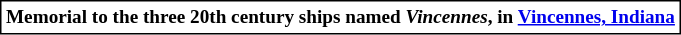<table class="Infobox" style="float: center; border: solid #000000 1px;">
<tr>
<th font style="font-size: 80%">Memorial to the three 20th century ships named <em>Vincennes</em>, in <a href='#'>Vincennes, Indiana</a></th>
</tr>
</table>
